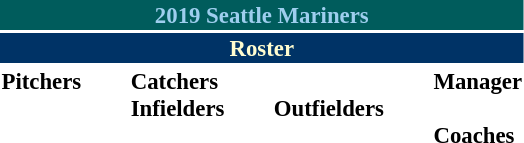<table class="toccolours" style="font-size: 95%;">
<tr>
<th colspan="10" style="background:#005c5c; color:#9eceee; text-align:center;">2019 Seattle Mariners</th>
</tr>
<tr>
<td colspan="10" style="background:#036; color:#fffdd0; text-align:center;"><strong>Roster</strong></td>
</tr>
<tr>
<td valign="top"><strong>Pitchers</strong><br>






































</td>
<td style="width:25px;"></td>
<td valign="top"><strong>Catchers</strong><br>


<strong>Infielders</strong>











</td>
<td style="width:25px;"></td>
<td valign="top"><br><strong>Outfielders</strong>











</td>
<td style="width:25px;"></td>
<td valign="top"><strong>Manager</strong><br><br><strong>Coaches</strong>
 
 
 
 
  
 
 
  </td>
</tr>
</table>
